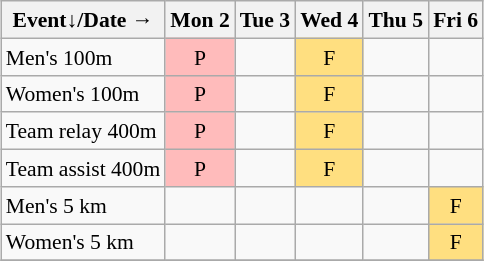<table class="wikitable" style="margin:0.5em auto; font-size:90%; line-height:1.25em; text-align:center;">
<tr>
<th>Event↓/Date →</th>
<th>Mon 2</th>
<th>Tue 3</th>
<th>Wed 4</th>
<th>Thu 5</th>
<th>Fri 6</th>
</tr>
<tr>
<td align="left">Men's 100m</td>
<td bgcolor="#FFBBBB">P</td>
<td></td>
<td bgcolor="#FFDF80">F</td>
<td></td>
<td></td>
</tr>
<tr>
<td align="left">Women's 100m</td>
<td bgcolor="#FFBBBB">P</td>
<td></td>
<td bgcolor="#FFDF80">F</td>
<td></td>
<td></td>
</tr>
<tr>
<td align="left">Team relay 400m</td>
<td bgcolor="#FFBBBB">P</td>
<td></td>
<td bgcolor="#FFDF80">F</td>
<td></td>
<td></td>
</tr>
<tr>
<td align="left">Team assist 400m</td>
<td bgcolor="#FFBBBB">P</td>
<td></td>
<td bgcolor="#FFDF80">F</td>
<td></td>
<td></td>
</tr>
<tr>
<td align="left">Men's 5 km</td>
<td></td>
<td></td>
<td></td>
<td></td>
<td bgcolor="#FFDF80">F</td>
</tr>
<tr>
<td align="left">Women's 5 km</td>
<td></td>
<td></td>
<td></td>
<td></td>
<td bgcolor="#FFDF80">F</td>
</tr>
<tr>
</tr>
</table>
